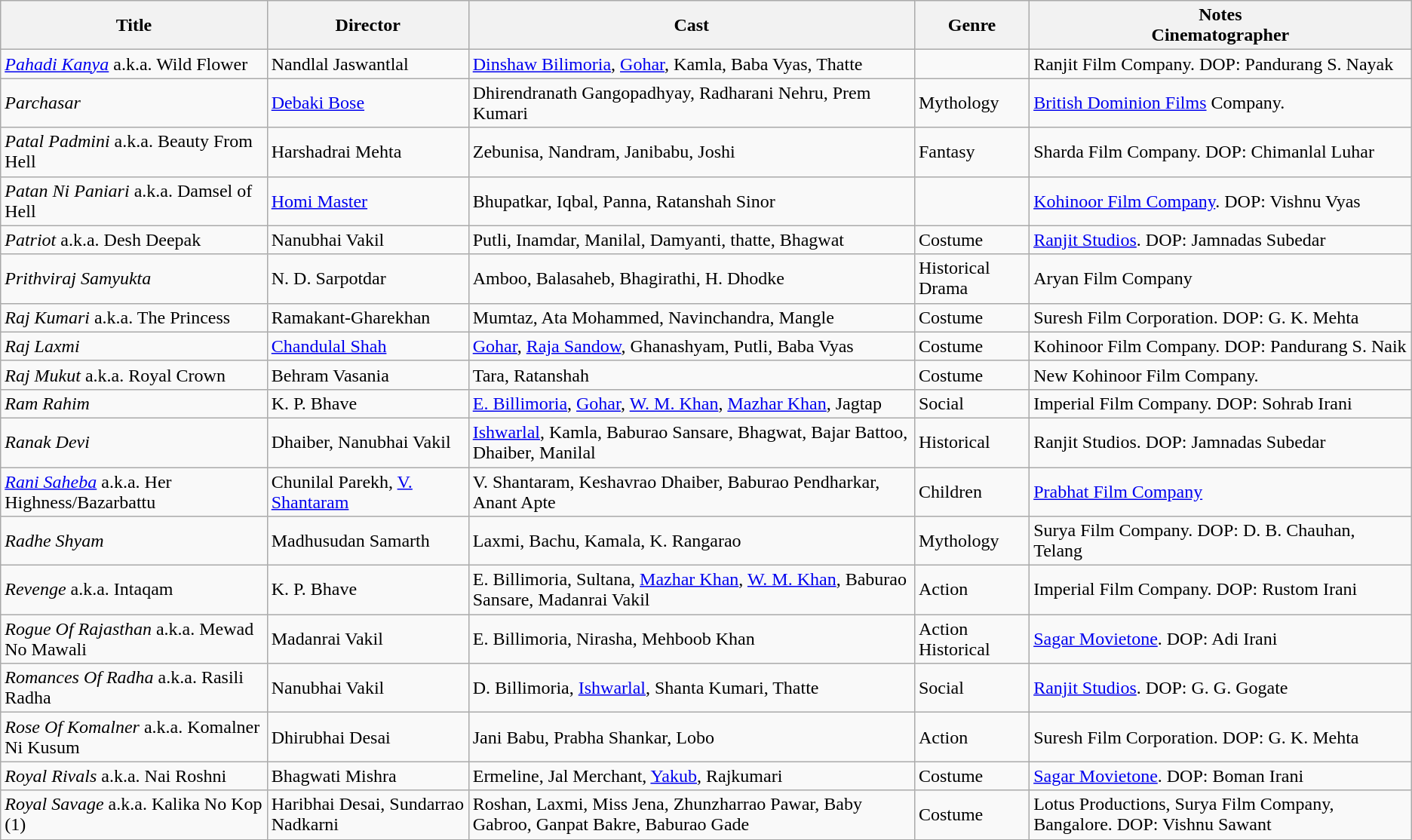<table class="wikitable">
<tr>
<th>Title</th>
<th>Director</th>
<th>Cast</th>
<th>Genre</th>
<th>Notes<br>Cinematographer</th>
</tr>
<tr>
<td><em><a href='#'>Pahadi Kanya</a></em> a.k.a. Wild Flower</td>
<td>Nandlal Jaswantlal</td>
<td><a href='#'>Dinshaw Bilimoria</a>, <a href='#'>Gohar</a>, Kamla, Baba Vyas, Thatte</td>
<td></td>
<td>Ranjit Film Company. DOP: Pandurang S. Nayak</td>
</tr>
<tr>
<td><em>Parchasar</em></td>
<td><a href='#'>Debaki Bose</a></td>
<td>Dhirendranath Gangopadhyay, Radharani Nehru, Prem Kumari</td>
<td>Mythology</td>
<td><a href='#'>British Dominion Films</a> Company.</td>
</tr>
<tr>
<td><em>Patal Padmini</em> a.k.a. Beauty From Hell</td>
<td>Harshadrai Mehta</td>
<td>Zebunisa, Nandram, Janibabu, Joshi</td>
<td>Fantasy</td>
<td>Sharda Film Company. DOP: Chimanlal Luhar</td>
</tr>
<tr>
<td><em>Patan Ni Paniari</em> a.k.a. Damsel of Hell</td>
<td><a href='#'>Homi Master</a></td>
<td>Bhupatkar, Iqbal, Panna, Ratanshah Sinor</td>
<td></td>
<td><a href='#'>Kohinoor Film Company</a>. DOP: Vishnu Vyas</td>
</tr>
<tr>
<td><em>Patriot</em> a.k.a. Desh Deepak</td>
<td>Nanubhai Vakil</td>
<td>Putli, Inamdar, Manilal, Damyanti, thatte, Bhagwat</td>
<td>Costume</td>
<td><a href='#'>Ranjit Studios</a>. DOP: Jamnadas Subedar</td>
</tr>
<tr>
<td><em>Prithviraj Samyukta</em></td>
<td>N. D. Sarpotdar</td>
<td>Amboo, Balasaheb, Bhagirathi, H. Dhodke</td>
<td>Historical Drama</td>
<td>Aryan Film Company</td>
</tr>
<tr>
<td><em>Raj Kumari</em> a.k.a. The Princess</td>
<td>Ramakant-Gharekhan</td>
<td>Mumtaz, Ata Mohammed, Navinchandra, Mangle</td>
<td>Costume</td>
<td>Suresh Film Corporation. DOP: G. K. Mehta</td>
</tr>
<tr>
<td><em>Raj Laxmi</em></td>
<td><a href='#'>Chandulal Shah</a></td>
<td><a href='#'>Gohar</a>, <a href='#'>Raja Sandow</a>, Ghanashyam, Putli, Baba Vyas</td>
<td>Costume</td>
<td>Kohinoor Film Company. DOP: Pandurang S. Naik</td>
</tr>
<tr>
<td><em>Raj Mukut</em> a.k.a. Royal Crown</td>
<td>Behram Vasania</td>
<td>Tara, Ratanshah</td>
<td>Costume</td>
<td>New Kohinoor Film Company.</td>
</tr>
<tr>
<td><em>Ram Rahim</em></td>
<td>K. P. Bhave</td>
<td><a href='#'>E. Billimoria</a>, <a href='#'>Gohar</a>, <a href='#'>W. M. Khan</a>, <a href='#'>Mazhar Khan</a>, Jagtap</td>
<td>Social</td>
<td>Imperial Film Company. DOP: Sohrab Irani</td>
</tr>
<tr>
<td><em>Ranak Devi</em></td>
<td>Dhaiber, Nanubhai Vakil</td>
<td><a href='#'>Ishwarlal</a>, Kamla, Baburao Sansare, Bhagwat, Bajar Battoo, Dhaiber, Manilal</td>
<td>Historical</td>
<td>Ranjit Studios. DOP: Jamnadas Subedar</td>
</tr>
<tr>
<td><em><a href='#'>Rani Saheba</a></em> a.k.a. Her Highness/Bazarbattu</td>
<td>Chunilal Parekh, <a href='#'>V. Shantaram</a></td>
<td>V. Shantaram, Keshavrao Dhaiber, Baburao Pendharkar, Anant Apte</td>
<td>Children</td>
<td><a href='#'>Prabhat Film Company</a></td>
</tr>
<tr>
<td><em>Radhe Shyam</em></td>
<td>Madhusudan Samarth</td>
<td>Laxmi, Bachu, Kamala, K. Rangarao</td>
<td>Mythology</td>
<td>Surya Film Company. DOP: D. B. Chauhan, Telang</td>
</tr>
<tr>
<td><em>Revenge</em> a.k.a. Intaqam</td>
<td>K. P. Bhave</td>
<td>E. Billimoria, Sultana, <a href='#'>Mazhar Khan</a>, <a href='#'>W. M. Khan</a>, Baburao Sansare, Madanrai Vakil</td>
<td>Action</td>
<td>Imperial Film Company. DOP: Rustom Irani</td>
</tr>
<tr>
<td><em>Rogue Of Rajasthan</em> a.k.a. Mewad No Mawali</td>
<td>Madanrai Vakil</td>
<td>E. Billimoria, Nirasha, Mehboob Khan</td>
<td>Action Historical</td>
<td><a href='#'>Sagar Movietone</a>. DOP: Adi Irani</td>
</tr>
<tr>
<td><em>Romances Of Radha</em> a.k.a. Rasili Radha</td>
<td>Nanubhai Vakil</td>
<td>D. Billimoria, <a href='#'>Ishwarlal</a>, Shanta Kumari, Thatte</td>
<td>Social</td>
<td><a href='#'>Ranjit Studios</a>. DOP: G. G. Gogate</td>
</tr>
<tr>
<td><em>Rose Of Komalner</em> a.k.a. Komalner Ni Kusum</td>
<td>Dhirubhai Desai</td>
<td>Jani Babu, Prabha Shankar, Lobo</td>
<td>Action</td>
<td>Suresh Film Corporation. DOP: G. K. Mehta</td>
</tr>
<tr>
<td><em>Royal Rivals</em> a.k.a. Nai Roshni</td>
<td>Bhagwati Mishra</td>
<td>Ermeline, Jal Merchant, <a href='#'>Yakub</a>, Rajkumari</td>
<td>Costume</td>
<td><a href='#'>Sagar Movietone</a>. DOP: Boman Irani</td>
</tr>
<tr>
<td><em>Royal Savage</em> a.k.a. Kalika No Kop (1)</td>
<td>Haribhai Desai, Sundarrao Nadkarni</td>
<td>Roshan, Laxmi, Miss Jena, Zhunzharrao Pawar, Baby Gabroo, Ganpat Bakre, Baburao Gade</td>
<td>Costume</td>
<td>Lotus Productions, Surya Film Company, Bangalore. DOP: Vishnu Sawant</td>
</tr>
<tr>
</tr>
</table>
